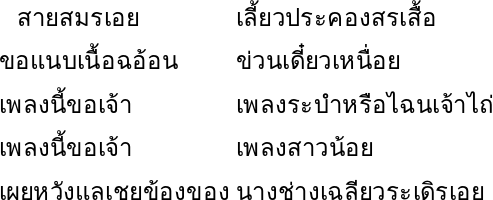<table align="center">
<tr>
</tr>
<tr>
<td>   สายสมรเอย</td>
<td>เลี้ยวประคองสรเสื้อ</td>
</tr>
<tr>
<td>ขอแนบเนื้อฉอ้อน</td>
<td>ข่วนเดี๋ยวเหนื่อย</td>
</tr>
<tr>
<td>เพลงนี้ขอเจ้า</td>
<td>เพลงระบำหรือไฉนเจ้าไถ่</td>
</tr>
<tr>
<td>เพลงนี้ขอเจ้า</td>
<td>เพลงสาวน้อย</td>
</tr>
<tr>
<td>เผยหวังแลเชยข้องของ</td>
<td>นางช่างเฉลียวระเดิรเอย</td>
</tr>
</table>
